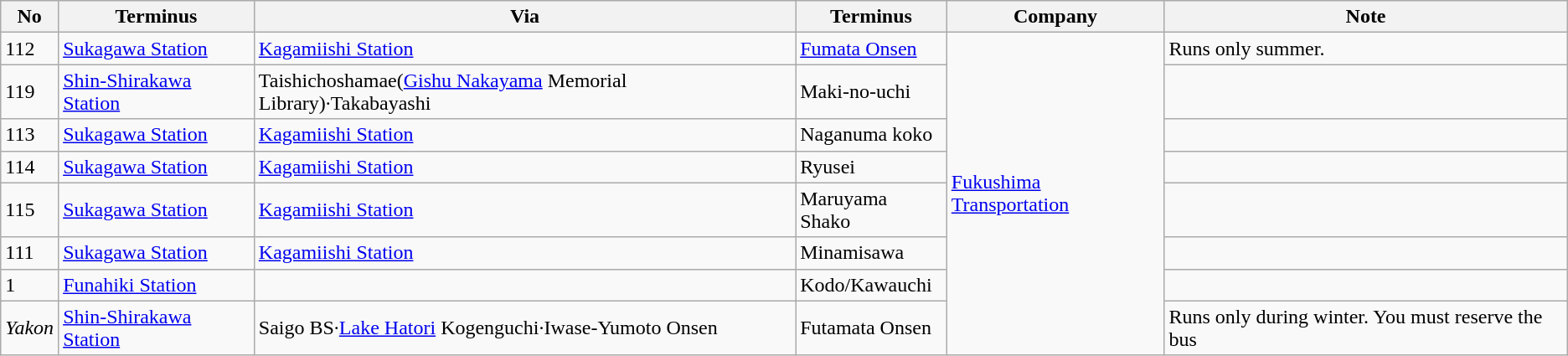<table class="wikitable">
<tr>
<th>No</th>
<th>Terminus</th>
<th>Via</th>
<th>Terminus</th>
<th>Company</th>
<th>Note</th>
</tr>
<tr>
<td>112</td>
<td><a href='#'>Sukagawa Station</a></td>
<td><a href='#'>Kagamiishi Station</a></td>
<td><a href='#'>Fumata Onsen</a></td>
<td rowspan="10"><a href='#'>Fukushima Transportation</a></td>
<td>Runs only summer.</td>
</tr>
<tr>
<td>119</td>
<td><a href='#'>Shin-Shirakawa Station</a></td>
<td>Taishichoshamae(<a href='#'>Gishu Nakayama</a> Memorial Library)·Takabayashi</td>
<td>Maki-no-uchi</td>
<td></td>
</tr>
<tr>
<td>113</td>
<td><a href='#'>Sukagawa Station</a></td>
<td><a href='#'>Kagamiishi Station</a></td>
<td>Naganuma koko</td>
<td></td>
</tr>
<tr>
<td>114</td>
<td><a href='#'>Sukagawa Station</a></td>
<td><a href='#'>Kagamiishi Station</a></td>
<td>Ryusei</td>
<td></td>
</tr>
<tr>
<td>115</td>
<td><a href='#'>Sukagawa Station</a></td>
<td><a href='#'>Kagamiishi Station</a></td>
<td>Maruyama Shako</td>
<td></td>
</tr>
<tr>
<td>111</td>
<td><a href='#'>Sukagawa Station</a></td>
<td><a href='#'>Kagamiishi Station</a></td>
<td>Minamisawa</td>
<td></td>
</tr>
<tr>
<td>1</td>
<td><a href='#'>Funahiki Station</a></td>
<td></td>
<td>Kodo/Kawauchi</td>
<td></td>
</tr>
<tr>
<td><em>Yakon</em></td>
<td><a href='#'>Shin-Shirakawa Station</a></td>
<td>Saigo BS·<a href='#'>Lake Hatori</a> Kogenguchi·Iwase-Yumoto Onsen</td>
<td>Futamata Onsen</td>
<td>Runs only during winter. You must reserve the bus</td>
</tr>
</table>
